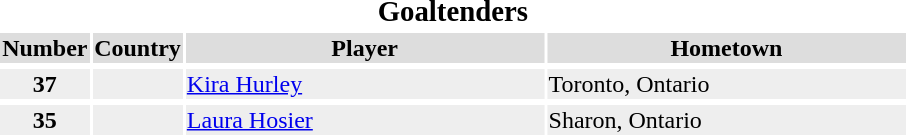<table>
<tr>
<th colspan=4><big>Goaltenders</big></th>
</tr>
<tr bgcolor="#dddddd">
<th width=10%>Number</th>
<th width=10%>Country</th>
<th width=40%>Player</th>
<th width=40%>Hometown</th>
</tr>
<tr>
</tr>
<tr bgcolor="#eeeeee">
<td align=center><strong>37</strong></td>
<td align=center></td>
<td><a href='#'>Kira Hurley</a></td>
<td>Toronto, Ontario</td>
</tr>
<tr>
</tr>
<tr bgcolor="#eeeeee">
<td align=center><strong>35</strong></td>
<td align=center></td>
<td><a href='#'>Laura Hosier</a></td>
<td>Sharon, Ontario</td>
</tr>
</table>
